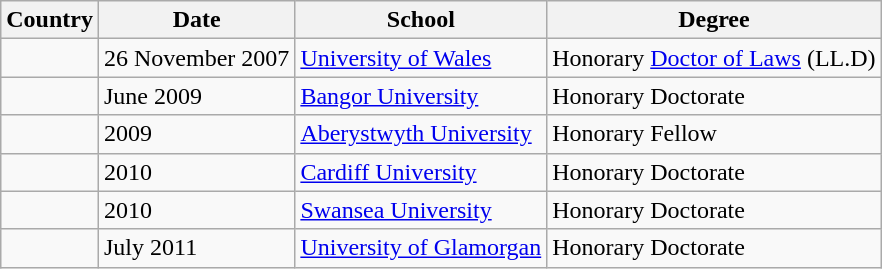<table class="wikitable">
<tr>
<th scope="col">Country</th>
<th scope="col">Date</th>
<th scope="col">School</th>
<th scope="col">Degree</th>
</tr>
<tr>
<td></td>
<td>26 November 2007</td>
<td><a href='#'>University of Wales</a></td>
<td>Honorary <a href='#'>Doctor of Laws</a> (LL.D)</td>
</tr>
<tr>
<td></td>
<td>June 2009</td>
<td><a href='#'>Bangor University</a></td>
<td>Honorary Doctorate</td>
</tr>
<tr>
<td></td>
<td>2009</td>
<td><a href='#'>Aberystwyth University</a></td>
<td>Honorary Fellow</td>
</tr>
<tr>
<td></td>
<td>2010</td>
<td><a href='#'>Cardiff University</a></td>
<td>Honorary Doctorate</td>
</tr>
<tr>
<td></td>
<td>2010</td>
<td><a href='#'>Swansea University</a></td>
<td>Honorary Doctorate</td>
</tr>
<tr>
<td></td>
<td>July 2011</td>
<td><a href='#'>University of Glamorgan</a></td>
<td>Honorary Doctorate</td>
</tr>
</table>
